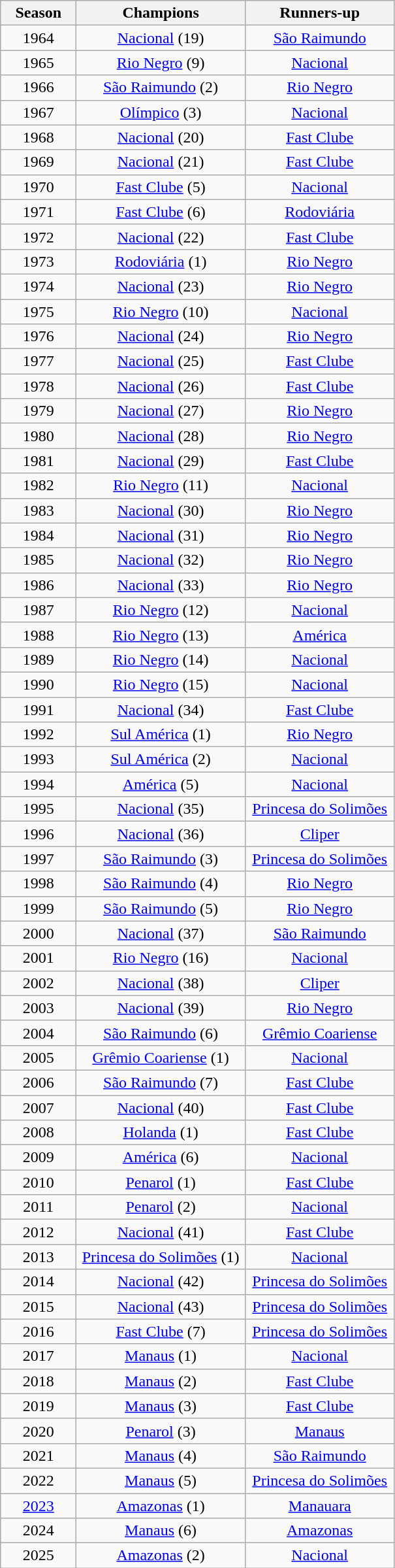<table class="wikitable" style="text-align:center; margin-left:1em;">
<tr>
<th style="width:70px">Season</th>
<th style="width:165px">Champions</th>
<th style="width:145px">Runners-up</th>
</tr>
<tr>
<td>1964</td>
<td><a href='#'>Nacional</a> (19)</td>
<td><a href='#'>São Raimundo</a></td>
</tr>
<tr>
<td>1965</td>
<td><a href='#'>Rio Negro</a> (9)</td>
<td><a href='#'>Nacional</a></td>
</tr>
<tr>
<td>1966</td>
<td><a href='#'>São Raimundo</a> (2)</td>
<td><a href='#'>Rio Negro</a></td>
</tr>
<tr>
<td>1967</td>
<td><a href='#'>Olímpico</a> (3)</td>
<td><a href='#'>Nacional</a></td>
</tr>
<tr>
<td>1968</td>
<td><a href='#'>Nacional</a> (20)</td>
<td><a href='#'>Fast Clube</a></td>
</tr>
<tr>
<td>1969</td>
<td><a href='#'>Nacional</a> (21)</td>
<td><a href='#'>Fast Clube</a></td>
</tr>
<tr>
<td>1970</td>
<td><a href='#'>Fast Clube</a> (5)</td>
<td><a href='#'>Nacional</a></td>
</tr>
<tr>
<td>1971</td>
<td><a href='#'>Fast Clube</a> (6)</td>
<td><a href='#'>Rodoviária</a></td>
</tr>
<tr>
<td>1972</td>
<td><a href='#'>Nacional</a> (22)</td>
<td><a href='#'>Fast Clube</a></td>
</tr>
<tr>
<td>1973</td>
<td><a href='#'>Rodoviária</a> (1)</td>
<td><a href='#'>Rio Negro</a></td>
</tr>
<tr>
<td>1974</td>
<td><a href='#'>Nacional</a> (23)</td>
<td><a href='#'>Rio Negro</a></td>
</tr>
<tr>
<td>1975</td>
<td><a href='#'>Rio Negro</a> (10)</td>
<td><a href='#'>Nacional</a></td>
</tr>
<tr>
<td>1976</td>
<td><a href='#'>Nacional</a> (24)</td>
<td><a href='#'>Rio Negro</a></td>
</tr>
<tr>
<td>1977</td>
<td><a href='#'>Nacional</a> (25)</td>
<td><a href='#'>Fast Clube</a></td>
</tr>
<tr>
<td>1978</td>
<td><a href='#'>Nacional</a> (26)</td>
<td><a href='#'>Fast Clube</a></td>
</tr>
<tr>
<td>1979</td>
<td><a href='#'>Nacional</a> (27)</td>
<td><a href='#'>Rio Negro</a></td>
</tr>
<tr>
<td>1980</td>
<td><a href='#'>Nacional</a> (28)</td>
<td><a href='#'>Rio Negro</a></td>
</tr>
<tr>
<td>1981</td>
<td><a href='#'>Nacional</a> (29)</td>
<td><a href='#'>Fast Clube</a></td>
</tr>
<tr>
<td>1982</td>
<td><a href='#'>Rio Negro</a> (11)</td>
<td><a href='#'>Nacional</a></td>
</tr>
<tr>
<td>1983</td>
<td><a href='#'>Nacional</a> (30)</td>
<td><a href='#'>Rio Negro</a></td>
</tr>
<tr>
<td>1984</td>
<td><a href='#'>Nacional</a> (31)</td>
<td><a href='#'>Rio Negro</a></td>
</tr>
<tr>
<td>1985</td>
<td><a href='#'>Nacional</a> (32)</td>
<td><a href='#'>Rio Negro</a></td>
</tr>
<tr>
<td>1986</td>
<td><a href='#'>Nacional</a> (33)</td>
<td><a href='#'>Rio Negro</a></td>
</tr>
<tr>
<td>1987</td>
<td><a href='#'>Rio Negro</a> (12)</td>
<td><a href='#'>Nacional</a></td>
</tr>
<tr>
<td>1988</td>
<td><a href='#'>Rio Negro</a> (13)</td>
<td><a href='#'>América</a></td>
</tr>
<tr>
<td>1989</td>
<td><a href='#'>Rio Negro</a> (14)</td>
<td><a href='#'>Nacional</a></td>
</tr>
<tr>
<td>1990</td>
<td><a href='#'>Rio Negro</a> (15)</td>
<td><a href='#'>Nacional</a></td>
</tr>
<tr>
<td>1991</td>
<td><a href='#'>Nacional</a> (34)</td>
<td><a href='#'>Fast Clube</a></td>
</tr>
<tr>
<td>1992</td>
<td><a href='#'>Sul América</a> (1)</td>
<td><a href='#'>Rio Negro</a></td>
</tr>
<tr>
<td>1993</td>
<td><a href='#'>Sul América</a> (2)</td>
<td><a href='#'>Nacional</a></td>
</tr>
<tr>
<td>1994</td>
<td><a href='#'>América</a> (5)</td>
<td><a href='#'>Nacional</a></td>
</tr>
<tr>
<td>1995</td>
<td><a href='#'>Nacional</a> (35)</td>
<td><a href='#'>Princesa do Solimões</a></td>
</tr>
<tr>
<td>1996</td>
<td><a href='#'>Nacional</a> (36)</td>
<td><a href='#'>Cliper</a></td>
</tr>
<tr>
<td>1997</td>
<td><a href='#'>São Raimundo</a> (3)</td>
<td><a href='#'>Princesa do Solimões</a></td>
</tr>
<tr>
<td>1998</td>
<td><a href='#'>São Raimundo</a> (4)</td>
<td><a href='#'>Rio Negro</a></td>
</tr>
<tr>
<td>1999</td>
<td><a href='#'>São Raimundo</a> (5)</td>
<td><a href='#'>Rio Negro</a></td>
</tr>
<tr>
<td>2000</td>
<td><a href='#'>Nacional</a> (37)</td>
<td><a href='#'>São Raimundo</a></td>
</tr>
<tr>
<td>2001</td>
<td><a href='#'>Rio Negro</a> (16)</td>
<td><a href='#'>Nacional</a></td>
</tr>
<tr>
<td>2002</td>
<td><a href='#'>Nacional</a> (38)</td>
<td><a href='#'>Cliper</a></td>
</tr>
<tr>
<td>2003</td>
<td><a href='#'>Nacional</a> (39)</td>
<td><a href='#'>Rio Negro</a></td>
</tr>
<tr>
<td>2004</td>
<td><a href='#'>São Raimundo</a> (6)</td>
<td><a href='#'>Grêmio Coariense</a></td>
</tr>
<tr>
<td>2005</td>
<td><a href='#'>Grêmio Coariense</a> (1)</td>
<td><a href='#'>Nacional</a></td>
</tr>
<tr>
<td>2006</td>
<td><a href='#'>São Raimundo</a> (7)</td>
<td><a href='#'>Fast Clube</a></td>
</tr>
<tr>
<td>2007</td>
<td><a href='#'>Nacional</a> (40)</td>
<td><a href='#'>Fast Clube</a></td>
</tr>
<tr>
<td>2008</td>
<td><a href='#'>Holanda</a> (1)</td>
<td><a href='#'>Fast Clube</a></td>
</tr>
<tr>
<td>2009</td>
<td><a href='#'>América</a> (6)</td>
<td><a href='#'>Nacional</a></td>
</tr>
<tr>
<td>2010</td>
<td><a href='#'>Penarol</a> (1)</td>
<td><a href='#'>Fast Clube</a></td>
</tr>
<tr>
<td>2011</td>
<td><a href='#'>Penarol</a> (2)</td>
<td><a href='#'>Nacional</a></td>
</tr>
<tr>
<td>2012</td>
<td><a href='#'>Nacional</a> (41)</td>
<td><a href='#'>Fast Clube</a></td>
</tr>
<tr>
<td>2013</td>
<td><a href='#'>Princesa do Solimões</a> (1)</td>
<td><a href='#'>Nacional</a></td>
</tr>
<tr>
<td>2014</td>
<td><a href='#'>Nacional</a> (42)</td>
<td><a href='#'>Princesa do Solimões</a></td>
</tr>
<tr>
<td>2015</td>
<td><a href='#'>Nacional</a> (43)</td>
<td><a href='#'>Princesa do Solimões</a></td>
</tr>
<tr>
<td>2016</td>
<td><a href='#'>Fast Clube</a> (7)</td>
<td><a href='#'>Princesa do Solimões</a></td>
</tr>
<tr>
<td>2017</td>
<td><a href='#'>Manaus</a> (1)</td>
<td><a href='#'>Nacional</a></td>
</tr>
<tr>
<td>2018</td>
<td><a href='#'>Manaus</a> (2)</td>
<td><a href='#'>Fast Clube</a></td>
</tr>
<tr>
<td>2019</td>
<td><a href='#'>Manaus</a> (3)</td>
<td><a href='#'>Fast Clube</a></td>
</tr>
<tr>
<td>2020</td>
<td><a href='#'>Penarol</a> (3)</td>
<td><a href='#'>Manaus</a></td>
</tr>
<tr>
<td>2021</td>
<td><a href='#'>Manaus</a> (4)</td>
<td><a href='#'>São Raimundo</a></td>
</tr>
<tr>
<td>2022</td>
<td><a href='#'>Manaus</a> (5)</td>
<td><a href='#'>Princesa do Solimões</a></td>
</tr>
<tr>
<td><a href='#'>2023</a></td>
<td><a href='#'>Amazonas</a> (1)</td>
<td><a href='#'>Manauara</a></td>
</tr>
<tr>
<td>2024</td>
<td><a href='#'>Manaus</a> (6)</td>
<td><a href='#'>Amazonas</a></td>
</tr>
<tr>
<td>2025</td>
<td><a href='#'>Amazonas</a> (2)</td>
<td><a href='#'>Nacional</a></td>
</tr>
</table>
